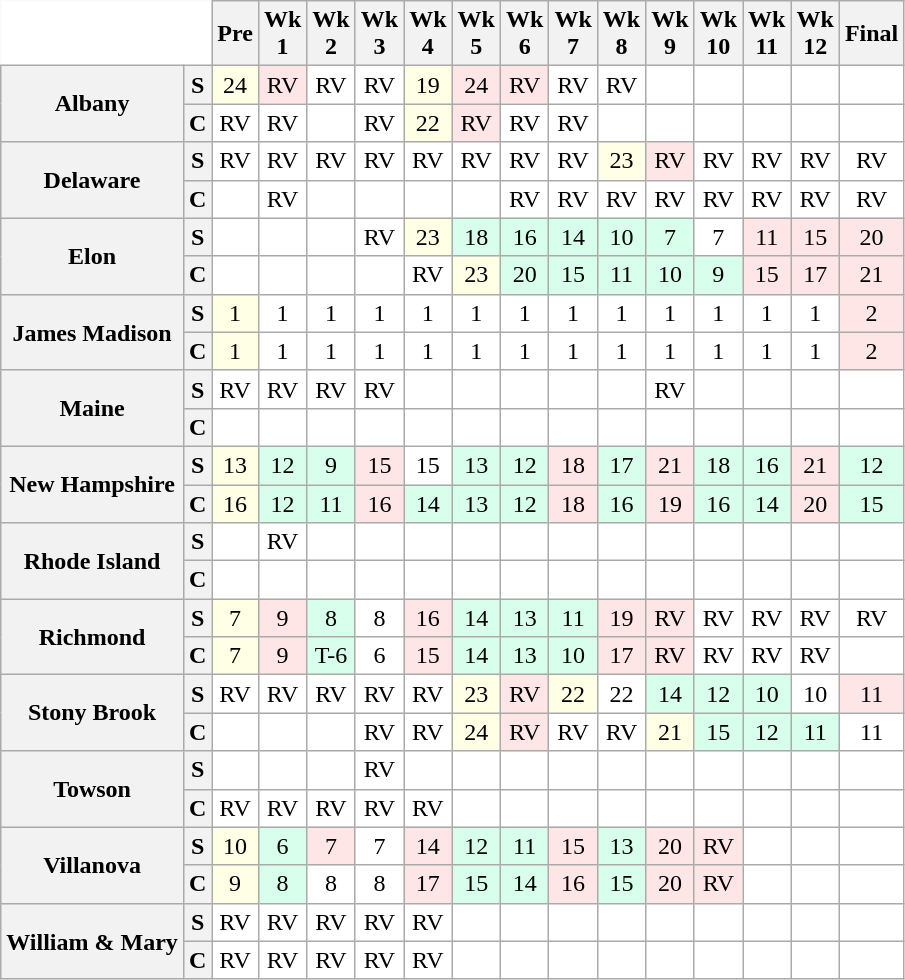<table class="wikitable" style="white-space:nowrap;">
<tr>
<th colspan=2 style="background:white; border-top-style:hidden; border-left-style:hidden;"> </th>
<th>Pre</th>
<th>Wk<br>1</th>
<th>Wk<br>2</th>
<th>Wk<br>3</th>
<th>Wk<br>4</th>
<th>Wk<br>5</th>
<th>Wk<br>6</th>
<th>Wk<br>7</th>
<th>Wk<br>8</th>
<th>Wk<br>9</th>
<th>Wk<br>10</th>
<th>Wk<br>11</th>
<th>Wk<br>12</th>
<th>Final</th>
</tr>
<tr style="text-align:center;">
<th rowspan=2 style=>Albany</th>
<th>S</th>
<td style="background:#FFFFE6;">24</td>
<td style="background:#FFE6E6;">RV</td>
<td style="background:#FFF;">RV</td>
<td style="background:#FFF;">RV</td>
<td style="background:#FFFFE6;">19</td>
<td style="background:#FFE6E6;">24</td>
<td style="background:#FFE6E6;">RV</td>
<td style="background:#FFF;">RV</td>
<td style="background:#FFF;">RV</td>
<td style="background:#FFF;"></td>
<td style="background:#FFF;"></td>
<td style="background:#FFF;"></td>
<td style="background:#FFF;"></td>
<td style="background:#FFF;"></td>
</tr>
<tr style="text-align:center;">
<th>C</th>
<td style="background:#FFF;">RV</td>
<td style="background:#FFF;">RV</td>
<td style="background:#FFF;"></td>
<td style="background:#FFF;">RV</td>
<td style="background:#FFFFE6;">22</td>
<td style="background:#FFE6E6;">RV</td>
<td style="background:#FFF;">RV</td>
<td style="background:#FFF;">RV</td>
<td style="background:#FFF;"></td>
<td style="background:#FFF;"></td>
<td style="background:#FFF;"></td>
<td style="background:#FFF;"></td>
<td style="background:#FFF;"></td>
<td style="background:#FFF;"></td>
</tr>
<tr style="text-align:center;">
<th rowspan=2 style=>Delaware</th>
<th>S</th>
<td style="background:#FFF;">RV</td>
<td style="background:#FFF;">RV</td>
<td style="background:#FFF;">RV</td>
<td style="background:#FFF;">RV</td>
<td style="background:#FFF;">RV</td>
<td style="background:#FFF;">RV</td>
<td style="background:#FFF;">RV</td>
<td style="background:#FFF;">RV</td>
<td style="background:#FFFFE6;">23</td>
<td style="background:#FFE6E6;">RV</td>
<td style="background:#FFF;">RV</td>
<td style="background:#FFF;">RV</td>
<td style="background:#FFF;">RV</td>
<td style="background:#FFF;">RV</td>
</tr>
<tr style="text-align:center;">
<th>C</th>
<td style="background:#FFF;"></td>
<td style="background:#FFF;">RV</td>
<td style="background:#FFF;"></td>
<td style="background:#FFF;"></td>
<td style="background:#FFF;"></td>
<td style="background:#FFF;"></td>
<td style="background:#FFF;">RV</td>
<td style="background:#FFF;">RV</td>
<td style="background:#FFF;">RV</td>
<td style="background:#FFF;">RV</td>
<td style="background:#FFF;">RV</td>
<td style="background:#FFF;">RV</td>
<td style="background:#FFF;">RV</td>
<td style="background:#FFF;">RV</td>
</tr>
<tr style="text-align:center;">
<th rowspan=2 style=>Elon</th>
<th>S</th>
<td style="background:#FFF;"></td>
<td style="background:#FFF;"></td>
<td style="background:#FFF;"></td>
<td style="background:#FFF;">RV</td>
<td style="background:#FFFFE6;">23</td>
<td style="background:#D8FFEB;">18</td>
<td style="background:#D8FFEB;">16</td>
<td style="background:#D8FFEB;">14</td>
<td style="background:#D8FFEB;">10</td>
<td style="background:#D8FFEB;">7</td>
<td style="background:#FFF;">7</td>
<td style="background:#FFE6E6;">11</td>
<td style="background:#FFE6E6;">15</td>
<td style="background:#FFE6E6;">20</td>
</tr>
<tr style="text-align:center;">
<th>C</th>
<td style="background:#FFF;"></td>
<td style="background:#FFF;"></td>
<td style="background:#FFF;"></td>
<td style="background:#FFF;"></td>
<td style="background:#FFF;">RV</td>
<td style="background:#FFFFE6;">23</td>
<td style="background:#D8FFEB;">20</td>
<td style="background:#D8FFEB;">15</td>
<td style="background:#D8FFEB;">11</td>
<td style="background:#D8FFEB;">10</td>
<td style="background:#D8FFEB;">9</td>
<td style="background:#FFE6E6;">15</td>
<td style="background:#FFE6E6;">17</td>
<td style="background:#FFE6E6;">21</td>
</tr>
<tr style="text-align:center;">
<th rowspan=2 style=>James Madison</th>
<th>S</th>
<td style="background:#FFFFE6;">1</td>
<td style="background:#FFF;">1</td>
<td style="background:#FFF;">1</td>
<td style="background:#FFF;">1</td>
<td style="background:#FFF;">1</td>
<td style="background:#FFF;">1</td>
<td style="background:#FFF;">1</td>
<td style="background:#FFF;">1</td>
<td style="background:#FFF;">1</td>
<td style="background:#FFF;">1</td>
<td style="background:#FFF;">1</td>
<td style="background:#FFF;">1</td>
<td style="background:#FFF;">1</td>
<td style="background:#FFE6E6;">2</td>
</tr>
<tr style="text-align:center;">
<th>C</th>
<td style="background:#FFFFE6;">1</td>
<td style="background:#FFF;">1</td>
<td style="background:#FFF;">1</td>
<td style="background:#FFF;">1</td>
<td style="background:#FFF;">1</td>
<td style="background:#FFF;">1</td>
<td style="background:#FFF;">1</td>
<td style="background:#FFF;">1</td>
<td style="background:#FFF;">1</td>
<td style="background:#FFF;">1</td>
<td style="background:#FFF;">1</td>
<td style="background:#FFF;">1</td>
<td style="background:#FFF;">1</td>
<td style="background:#FFE6E6;">2</td>
</tr>
<tr style="text-align:center;">
<th rowspan=2 style=>Maine</th>
<th>S</th>
<td style="background:#FFF;">RV</td>
<td style="background:#FFF;">RV</td>
<td style="background:#FFF;">RV</td>
<td style="background:#FFF;">RV</td>
<td style="background:#FFF;"></td>
<td style="background:#FFF;"></td>
<td style="background:#FFF;"></td>
<td style="background:#FFF;"></td>
<td style="background:#FFF;"></td>
<td style="background:#FFF;">RV</td>
<td style="background:#FFF;"></td>
<td style="background:#FFF;"></td>
<td style="background:#FFF;"></td>
<td style="background:#FFF;"></td>
</tr>
<tr style="text-align:center;">
<th>C</th>
<td style="background:#FFF;"></td>
<td style="background:#FFF;"></td>
<td style="background:#FFF;"></td>
<td style="background:#FFF;"></td>
<td style="background:#FFF;"></td>
<td style="background:#FFF;"></td>
<td style="background:#FFF;"></td>
<td style="background:#FFF;"></td>
<td style="background:#FFF;"></td>
<td style="background:#FFF;"></td>
<td style="background:#FFF;"></td>
<td style="background:#FFF;"></td>
<td style="background:#FFF;"></td>
<td style="background:#FFF;"></td>
</tr>
<tr style="text-align:center;">
<th rowspan=2 style=>New Hampshire</th>
<th>S</th>
<td style="background:#FFFFE6;">13</td>
<td style="background:#D8FFEB;">12</td>
<td style="background:#D8FFEB;">9</td>
<td style="background:#FFE6E6;">15</td>
<td style="background:#FFF;">15</td>
<td style="background:#D8FFEB;">13</td>
<td style="background:#D8FFEB;">12</td>
<td style="background:#FFE6E6;">18</td>
<td style="background:#D8FFEB;">17</td>
<td style="background:#FFE6E6;">21</td>
<td style="background:#D8FFEB;">18</td>
<td style="background:#D8FFEB;">16</td>
<td style="background:#FFE6E6;">21</td>
<td style="background:#D8FFEB;">12</td>
</tr>
<tr style="text-align:center;">
<th>C</th>
<td style="background:#FFFFE6;">16</td>
<td style="background:#D8FFEB;">12</td>
<td style="background:#D8FFEB;">11</td>
<td style="background:#FFE6E6;">16</td>
<td style="background:#D8FFEB;">14</td>
<td style="background:#D8FFEB;">13</td>
<td style="background:#D8FFEB;">12</td>
<td style="background:#FFE6E6;">18</td>
<td style="background:#D8FFEB;">16</td>
<td style="background:#FFE6E6;">19</td>
<td style="background:#D8FFEB;">16</td>
<td style="background:#D8FFEB;">14</td>
<td style="background:#FFE6E6;">20</td>
<td style="background:#D8FFEB;">15</td>
</tr>
<tr style="text-align:center;">
<th rowspan=2 style=>Rhode Island</th>
<th>S</th>
<td style="background:#FFF;"></td>
<td style="background:#FFF;">RV</td>
<td style="background:#FFF;"></td>
<td style="background:#FFF;"></td>
<td style="background:#FFF;"></td>
<td style="background:#FFF;"></td>
<td style="background:#FFF;"></td>
<td style="background:#FFF;"></td>
<td style="background:#FFF;"></td>
<td style="background:#FFF;"></td>
<td style="background:#FFF;"></td>
<td style="background:#FFF;"></td>
<td style="background:#FFF;"></td>
<td style="background:#FFF;"></td>
</tr>
<tr style="text-align:center;">
<th>C</th>
<td style="background:#FFF;"></td>
<td style="background:#FFF;"></td>
<td style="background:#FFF;"></td>
<td style="background:#FFF;"></td>
<td style="background:#FFF;"></td>
<td style="background:#FFF;"></td>
<td style="background:#FFF;"></td>
<td style="background:#FFF;"></td>
<td style="background:#FFF;"></td>
<td style="background:#FFF;"></td>
<td style="background:#FFF;"></td>
<td style="background:#FFF;"></td>
<td style="background:#FFF;"></td>
<td style="background:#FFF;"></td>
</tr>
<tr style="text-align:center;">
<th rowspan=2 style=>Richmond</th>
<th>S</th>
<td style="background:#FFFFE6;">7</td>
<td style="background:#FFE6E6;">9</td>
<td style="background:#D8FFEB;">8</td>
<td style="background:#FFF;">8</td>
<td style="background:#FFE6E6;">16</td>
<td style="background:#D8FFEB;">14</td>
<td style="background:#D8FFEB;">13</td>
<td style="background:#D8FFEB;">11</td>
<td style="background:#FFE6E6;">19</td>
<td style="background:#FFE6E6;">RV</td>
<td style="background:#FFF;">RV</td>
<td style="background:#FFF;">RV</td>
<td style="background:#FFF;">RV</td>
<td style="background:#FFF;">RV</td>
</tr>
<tr style="text-align:center;">
<th>C</th>
<td style="background:#FFFFE6;">7</td>
<td style="background:#FFE6E6;">9</td>
<td style="background:#D8FFEB;">T-6</td>
<td style="background:#FFF;">6</td>
<td style="background:#FFE6E6;">15</td>
<td style="background:#D8FFEB;">14</td>
<td style="background:#D8FFEB;">13</td>
<td style="background:#D8FFEB;">10</td>
<td style="background:#FFE6E6;">17</td>
<td style="background:#FFE6E6;">RV</td>
<td style="background:#FFF;">RV</td>
<td style="background:#FFF;">RV</td>
<td style="background:#FFF;">RV</td>
<td style="background:#FFF;"></td>
</tr>
<tr style="text-align:center;">
<th rowspan=2 style=>Stony Brook</th>
<th>S</th>
<td style="background:#FFF;">RV</td>
<td style="background:#FFF;">RV</td>
<td style="background:#FFF;">RV</td>
<td style="background:#FFF;">RV</td>
<td style="background:#FFF;">RV</td>
<td style="background:#FFFFE6;">23</td>
<td style="background:#FFE6E6;">RV</td>
<td style="background:#FFFFE6;">22</td>
<td style="background:#FFF;">22</td>
<td style="background:#D8FFEB;">14</td>
<td style="background:#D8FFEB;">12</td>
<td style="background:#D8FFEB;">10</td>
<td style="background:#FFF;">10</td>
<td style="background:#FFE6E6;">11</td>
</tr>
<tr style="text-align:center;">
<th>C</th>
<td style="background:#FFF;"></td>
<td style="background:#FFF;"></td>
<td style="background:#FFF;"></td>
<td style="background:#FFF;">RV</td>
<td style="background:#FFF;">RV</td>
<td style="background:#FFFFE6;">24</td>
<td style="background:#FFE6E6;">RV</td>
<td style="background:#FFF;">RV</td>
<td style="background:#FFF;">RV</td>
<td style="background:#FFFFE6;">21</td>
<td style="background:#D8FFEB;">15</td>
<td style="background:#D8FFEB;">12</td>
<td style="background:#D8FFEB;">11</td>
<td style="background:#FFF;">11</td>
</tr>
<tr style="text-align:center;">
<th rowspan=2 style=>Towson</th>
<th>S</th>
<td style="background:#FFF;"></td>
<td style="background:#FFF;"></td>
<td style="background:#FFF;"></td>
<td style="background:#FFF;">RV</td>
<td style="background:#FFF;"></td>
<td style="background:#FFF;"></td>
<td style="background:#FFF;"></td>
<td style="background:#FFF;"></td>
<td style="background:#FFF;"></td>
<td style="background:#FFF;"></td>
<td style="background:#FFF;"></td>
<td style="background:#FFF;"></td>
<td style="background:#FFF;"></td>
<td style="background:#FFF;"></td>
</tr>
<tr style="text-align:center;">
<th>C</th>
<td style="background:#FFF;">RV</td>
<td style="background:#FFF;">RV</td>
<td style="background:#FFF;">RV</td>
<td style="background:#FFF;">RV</td>
<td style="background:#FFF;">RV</td>
<td style="background:#FFF;"></td>
<td style="background:#FFF;"></td>
<td style="background:#FFF;"></td>
<td style="background:#FFF;"></td>
<td style="background:#FFF;"></td>
<td style="background:#FFF;"></td>
<td style="background:#FFF;"></td>
<td style="background:#FFF;"></td>
<td style="background:#FFF;"></td>
</tr>
<tr style="text-align:center;">
<th rowspan=2 style=>Villanova</th>
<th>S</th>
<td style="background:#FFFFE6;">10</td>
<td style="background:#D8FFEB;">6</td>
<td style="background:#FFE6E6;">7</td>
<td style="background:#FFF;">7</td>
<td style="background:#FFE6E6;">14</td>
<td style="background:#D8FFEB;">12</td>
<td style="background:#D8FFEB;">11</td>
<td style="background:#FFE6E6;">15</td>
<td style="background:#D8FFEB;">13</td>
<td style="background:#FFE6E6;">20</td>
<td style="background:#FFE6E6;">RV</td>
<td style="background:#FFF;"></td>
<td style="background:#FFF;"></td>
<td style="background:#FFF;"></td>
</tr>
<tr style="text-align:center;">
<th>C</th>
<td style="background:#FFFFE6;">9</td>
<td style="background:#D8FFEB;">8</td>
<td style="background:#FFF;">8</td>
<td style="background:#FFF;">8</td>
<td style="background:#FFE6E6;">17</td>
<td style="background:#D8FFEB;">15</td>
<td style="background:#D8FFEB;">14</td>
<td style="background:#FFE6E6;">16</td>
<td style="background:#D8FFEB;">15</td>
<td style="background:#FFE6E6;">20</td>
<td style="background:#FFE6E6;">RV</td>
<td style="background:#FFF;"></td>
<td style="background:#FFF;"></td>
<td style="background:#FFF;"></td>
</tr>
<tr style="text-align:center;">
<th rowspan=2 style=>William & Mary</th>
<th>S</th>
<td style="background:#FFF;">RV</td>
<td style="background:#FFF;">RV</td>
<td style="background:#FFF;">RV</td>
<td style="background:#FFF;">RV</td>
<td style="background:#FFF;">RV</td>
<td style="background:#FFF;"></td>
<td style="background:#FFF;"></td>
<td style="background:#FFF;"></td>
<td style="background:#FFF;"></td>
<td style="background:#FFF;"></td>
<td style="background:#FFF;"></td>
<td style="background:#FFF;"></td>
<td style="background:#FFF;"></td>
<td style="background:#FFF;"></td>
</tr>
<tr style="text-align:center;">
<th>C</th>
<td style="background:#FFF;">RV</td>
<td style="background:#FFF;">RV</td>
<td style="background:#FFF;">RV</td>
<td style="background:#FFF;">RV</td>
<td style="background:#FFF;">RV</td>
<td style="background:#FFF;"></td>
<td style="background:#FFF;"></td>
<td style="background:#FFF;"></td>
<td style="background:#FFF;"></td>
<td style="background:#FFF;"></td>
<td style="background:#FFF;"></td>
<td style="background:#FFF;"></td>
<td style="background:#FFF;"></td>
<td style="background:#FFF;"></td>
</tr>
</table>
